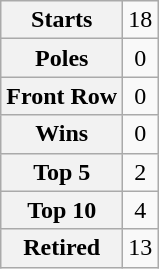<table class="wikitable" style="text-align:center">
<tr>
<th>Starts</th>
<td>18</td>
</tr>
<tr>
<th>Poles</th>
<td>0</td>
</tr>
<tr>
<th>Front Row</th>
<td>0</td>
</tr>
<tr>
<th>Wins</th>
<td>0</td>
</tr>
<tr>
<th>Top 5</th>
<td>2</td>
</tr>
<tr>
<th>Top 10</th>
<td>4</td>
</tr>
<tr>
<th>Retired</th>
<td>13</td>
</tr>
</table>
